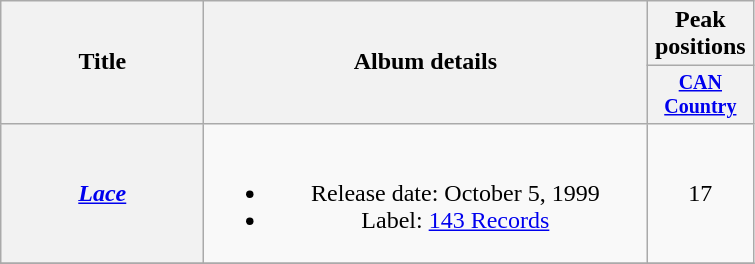<table class="wikitable plainrowheaders" style="text-align:center;">
<tr>
<th rowspan="2" style="width:8em;">Title</th>
<th rowspan="2" style="width:18em;">Album details</th>
<th colspan="1">Peak positions</th>
</tr>
<tr style="font-size:smaller;">
<th width="65"><a href='#'>CAN Country</a></th>
</tr>
<tr>
<th scope="row"><em><a href='#'>Lace</a></em></th>
<td><br><ul><li>Release date: October 5, 1999</li><li>Label: <a href='#'>143 Records</a></li></ul></td>
<td>17</td>
</tr>
<tr>
</tr>
</table>
